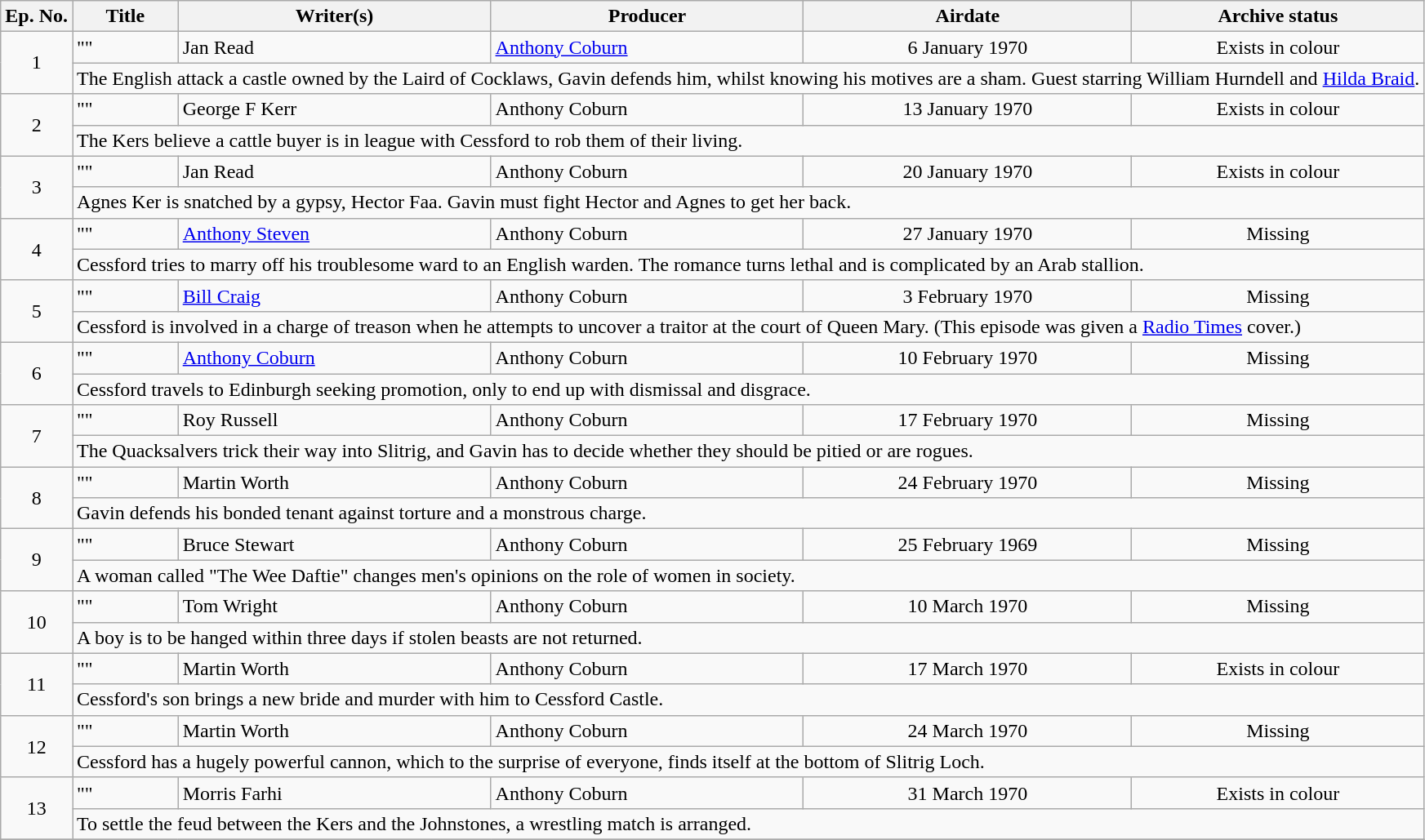<table class="wikitable">
<tr>
<th>Ep. No.</th>
<th>Title</th>
<th>Writer(s)</th>
<th>Producer</th>
<th>Airdate</th>
<th>Archive status</th>
</tr>
<tr>
<td rowspan="2" align="center">1</td>
<td>""</td>
<td>Jan Read</td>
<td><a href='#'>Anthony Coburn</a></td>
<td align="center">6 January 1970</td>
<td align="center">Exists in colour</td>
</tr>
<tr>
<td colspan="6">The English attack a castle owned by the Laird of Cocklaws, Gavin defends him, whilst knowing his motives are a sham. Guest starring William Hurndell and <a href='#'>Hilda Braid</a>.</td>
</tr>
<tr>
<td rowspan="2" align="center">2</td>
<td>""</td>
<td>George F Kerr</td>
<td>Anthony Coburn</td>
<td align="center">13 January 1970</td>
<td align="center">Exists in colour</td>
</tr>
<tr>
<td colspan="6">The Kers believe a cattle buyer is in league with Cessford to rob them of their living.</td>
</tr>
<tr>
<td rowspan="2" align="center">3</td>
<td>""</td>
<td>Jan Read</td>
<td>Anthony Coburn</td>
<td align="center">20 January 1970</td>
<td align="center">Exists in colour</td>
</tr>
<tr>
<td colspan="6">Agnes Ker is snatched by a gypsy, Hector Faa. Gavin must fight Hector and Agnes to get her back.</td>
</tr>
<tr>
<td rowspan="2" align="center">4</td>
<td>""</td>
<td><a href='#'>Anthony Steven</a></td>
<td>Anthony Coburn</td>
<td align="center">27 January 1970</td>
<td align="center">Missing</td>
</tr>
<tr>
<td colspan="6">Cessford tries to marry off his troublesome ward to an English warden. The romance turns lethal and is complicated by an Arab stallion.</td>
</tr>
<tr>
<td rowspan="2" align="center">5</td>
<td>""</td>
<td><a href='#'>Bill Craig</a></td>
<td>Anthony Coburn</td>
<td align="center">3 February 1970</td>
<td align="center">Missing</td>
</tr>
<tr>
<td colspan="6">Cessford is involved in a charge of treason when he attempts to uncover a traitor at the court of Queen Mary. (This episode was given a <a href='#'>Radio Times</a> cover.)</td>
</tr>
<tr>
<td rowspan="2" align="center">6</td>
<td>""</td>
<td><a href='#'>Anthony Coburn</a></td>
<td>Anthony Coburn</td>
<td align="center">10 February 1970</td>
<td align="center">Missing</td>
</tr>
<tr>
<td colspan="6">Cessford travels to Edinburgh seeking promotion, only to end up with dismissal and disgrace.</td>
</tr>
<tr>
<td rowspan="2" align="center">7</td>
<td>""</td>
<td>Roy Russell</td>
<td>Anthony Coburn</td>
<td align="center">17 February 1970</td>
<td align="center">Missing</td>
</tr>
<tr>
<td colspan="6">The Quacksalvers trick their way into Slitrig, and Gavin has to decide whether they should be pitied or are rogues.</td>
</tr>
<tr>
<td rowspan="2" align="center">8</td>
<td>""</td>
<td>Martin Worth</td>
<td>Anthony Coburn</td>
<td align="center">24 February 1970</td>
<td align="center">Missing</td>
</tr>
<tr>
<td colspan="6">Gavin defends his bonded tenant against torture and a monstrous charge.</td>
</tr>
<tr>
<td rowspan="2" align="center">9</td>
<td>""</td>
<td>Bruce Stewart</td>
<td>Anthony Coburn</td>
<td align="center">25 February 1969</td>
<td align="center">Missing</td>
</tr>
<tr>
<td colspan="6">A woman called "The Wee Daftie" changes men's opinions on the role of women in society.</td>
</tr>
<tr>
<td rowspan="2" align="center">10</td>
<td>""</td>
<td>Tom Wright</td>
<td>Anthony Coburn</td>
<td align="center">10 March 1970</td>
<td align="center">Missing</td>
</tr>
<tr>
<td colspan="6">A boy is to be hanged within three days if stolen beasts are not returned.</td>
</tr>
<tr>
<td rowspan="2" align="center">11</td>
<td>""</td>
<td>Martin Worth</td>
<td>Anthony Coburn</td>
<td align="center">17 March 1970</td>
<td align="center">Exists in colour</td>
</tr>
<tr>
<td colspan="6">Cessford's son brings a new bride and murder with him to Cessford Castle.</td>
</tr>
<tr>
<td rowspan="2" align="center">12</td>
<td>""</td>
<td>Martin Worth</td>
<td>Anthony Coburn</td>
<td align="center">24 March 1970</td>
<td align="center">Missing</td>
</tr>
<tr>
<td colspan="6">Cessford has a hugely powerful cannon, which to the surprise of everyone, finds itself at the bottom of Slitrig Loch.</td>
</tr>
<tr>
<td rowspan="2" align="center">13</td>
<td>""</td>
<td>Morris Farhi</td>
<td>Anthony Coburn</td>
<td align="center">31 March 1970</td>
<td align="center">Exists in colour</td>
</tr>
<tr>
<td colspan="6">To settle the feud between the Kers and the Johnstones, a wrestling match is arranged.</td>
</tr>
<tr>
</tr>
</table>
